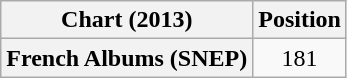<table class="wikitable plainrowheaders" style="text-align:center">
<tr>
<th scope="col">Chart (2013)</th>
<th scope="col">Position</th>
</tr>
<tr>
<th scope="row">French Albums (SNEP)</th>
<td>181</td>
</tr>
</table>
